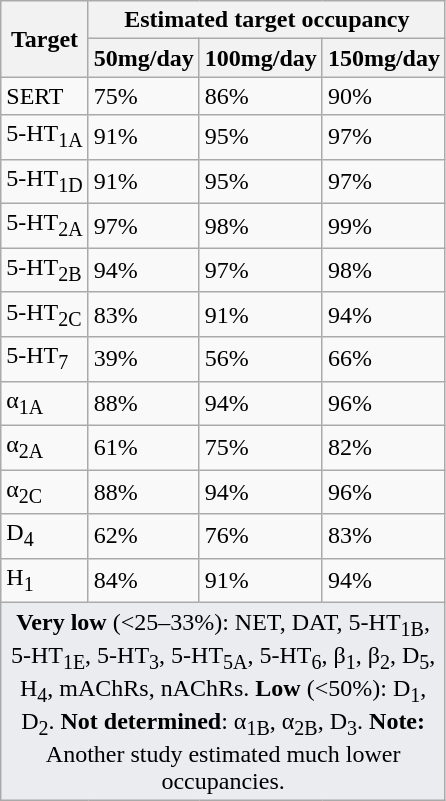<table class="wikitable">
<tr>
<th rowspan="2">Target</th>
<th colspan="3">Estimated target occupancy</th>
</tr>
<tr>
<th>50mg/day</th>
<th>100mg/day</th>
<th>150mg/day</th>
</tr>
<tr>
<td>SERT</td>
<td>75%</td>
<td>86%</td>
<td>90%</td>
</tr>
<tr>
<td>5-HT<sub>1A</sub></td>
<td>91%</td>
<td>95%</td>
<td>97%</td>
</tr>
<tr>
<td>5-HT<sub>1D</sub></td>
<td>91%</td>
<td>95%</td>
<td>97%</td>
</tr>
<tr>
<td>5-HT<sub>2A</sub></td>
<td>97%</td>
<td>98%</td>
<td>99%</td>
</tr>
<tr>
<td>5-HT<sub>2B</sub></td>
<td>94%</td>
<td>97%</td>
<td>98%</td>
</tr>
<tr>
<td>5-HT<sub>2C</sub></td>
<td>83%</td>
<td>91%</td>
<td>94%</td>
</tr>
<tr>
<td>5-HT<sub>7</sub></td>
<td>39%</td>
<td>56%</td>
<td>66%</td>
</tr>
<tr>
<td>α<sub>1A</sub></td>
<td>88%</td>
<td>94%</td>
<td>96%</td>
</tr>
<tr>
<td>α<sub>2A</sub></td>
<td>61%</td>
<td>75%</td>
<td>82%</td>
</tr>
<tr>
<td>α<sub>2C</sub></td>
<td>88%</td>
<td>94%</td>
<td>96%</td>
</tr>
<tr>
<td>D<sub>4</sub></td>
<td>62%</td>
<td>76%</td>
<td>83%</td>
</tr>
<tr>
<td>H<sub>1</sub></td>
<td>84%</td>
<td>91%</td>
<td>94%</td>
</tr>
<tr>
<td colspan="4" style="width: 1px; background-color:#eaecf0; text-align: center;"><strong>Very low</strong> (<25–33%): NET, DAT, 5-HT<sub>1B</sub>, 5-HT<sub>1E</sub>, 5-HT<sub>3</sub>, 5-HT<sub>5A</sub>, 5-HT<sub>6</sub>, β<sub>1</sub>, β<sub>2</sub>, D<sub>5</sub>, H<sub>4</sub>, mAChRs, nAChRs. <strong>Low</strong> (<50%): D<sub>1</sub>, D<sub>2</sub>. <strong>Not determined</strong>: α<sub>1B</sub>, α<sub>2B</sub>, D<sub>3</sub>. <strong>Note:</strong> Another study estimated much lower occupancies.</td>
</tr>
</table>
